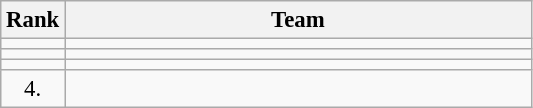<table class="wikitable" style="font-size:95%;">
<tr>
<th>Rank</th>
<th align="left" style="width: 20em">Team</th>
</tr>
<tr>
<td align="center"></td>
<td></td>
</tr>
<tr>
<td align="center"></td>
<td></td>
</tr>
<tr>
<td align="center"></td>
<td></td>
</tr>
<tr>
<td rowspan=1 align="center">4.</td>
<td></td>
</tr>
</table>
